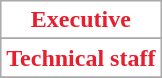<table class="wikitable">
<tr>
<th style="background:#FFF; color:#E81E2D;" scope="col" colspan="2">Executive</th>
</tr>
<tr>
</tr>
<tr>
</tr>
<tr>
</tr>
<tr>
</tr>
<tr>
<th style="background:#FFF; color:#E81E2D;" scope="col" colspan="2">Technical staff</th>
</tr>
<tr>
</tr>
<tr>
</tr>
<tr>
</tr>
<tr>
</tr>
<tr>
</tr>
<tr>
</tr>
</table>
